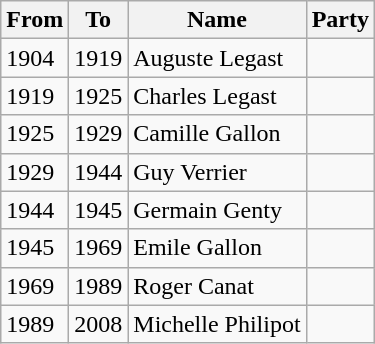<table class="wikitable">
<tr>
<th>From</th>
<th>To</th>
<th>Name</th>
<th>Party</th>
</tr>
<tr>
<td>1904</td>
<td>1919</td>
<td>Auguste Legast</td>
<td></td>
</tr>
<tr>
<td>1919</td>
<td>1925</td>
<td>Charles Legast</td>
<td></td>
</tr>
<tr>
<td>1925</td>
<td>1929</td>
<td>Camille Gallon</td>
<td></td>
</tr>
<tr>
<td>1929</td>
<td>1944</td>
<td>Guy Verrier</td>
<td></td>
</tr>
<tr>
<td>1944</td>
<td>1945</td>
<td>Germain Genty</td>
<td></td>
</tr>
<tr>
<td>1945</td>
<td>1969</td>
<td>Emile Gallon</td>
<td></td>
</tr>
<tr>
<td>1969</td>
<td>1989</td>
<td>Roger Canat</td>
</tr>
<tr>
<td>1989</td>
<td>2008</td>
<td>Michelle Philipot</td>
<td></td>
</tr>
</table>
